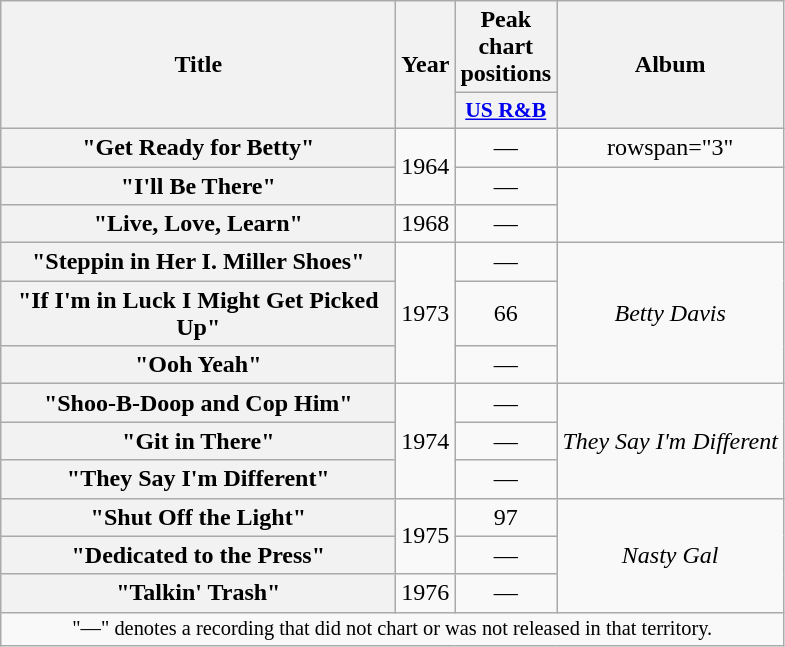<table class="wikitable plainrowheaders" style="text-align:center;">
<tr>
<th scope="col" rowspan="2" style="width:16em;">Title</th>
<th scope="col" rowspan="2" style="width:1em;">Year</th>
<th scope="col" colspan="1">Peak chart positions</th>
<th scope="col" rowspan="2" style="width:9em;">Album</th>
</tr>
<tr>
<th scope="col" style="width:2.5em; font-size:90%;"><a href='#'>US R&B</a><br></th>
</tr>
<tr>
<th scope="row">"Get Ready for Betty"</th>
<td rowspan="2">1964</td>
<td>—</td>
<td>rowspan="3" </td>
</tr>
<tr>
<th scope="row">"I'll Be There"</th>
<td>—</td>
</tr>
<tr>
<th scope="row">"Live, Love, Learn"</th>
<td>1968</td>
<td>—</td>
</tr>
<tr>
<th scope="row">"Steppin in Her I. Miller Shoes"</th>
<td rowspan="3">1973</td>
<td>—</td>
<td rowspan="3"><em>Betty Davis</em></td>
</tr>
<tr>
<th scope="row">"If I'm in Luck I Might Get Picked Up"</th>
<td>66</td>
</tr>
<tr>
<th scope="row">"Ooh Yeah"</th>
<td>—</td>
</tr>
<tr>
<th scope="row">"Shoo-B-Doop and Cop Him"</th>
<td rowspan="3">1974</td>
<td>—</td>
<td rowspan="3"><em>They Say I'm Different</em></td>
</tr>
<tr>
<th scope="row">"Git in There"</th>
<td>—</td>
</tr>
<tr>
<th scope="row">"They Say I'm Different"</th>
<td>—</td>
</tr>
<tr>
<th scope="row">"Shut Off the Light"</th>
<td rowspan="2">1975</td>
<td>97</td>
<td rowspan="3"><em>Nasty Gal</em></td>
</tr>
<tr>
<th scope="row">"Dedicated to the Press"</th>
<td>—</td>
</tr>
<tr>
<th scope="row">"Talkin' Trash"</th>
<td>1976</td>
<td>—</td>
</tr>
<tr>
<td colspan="14" style="font-size:85%">"—" denotes a recording that did not chart or was not released in that territory.</td>
</tr>
</table>
